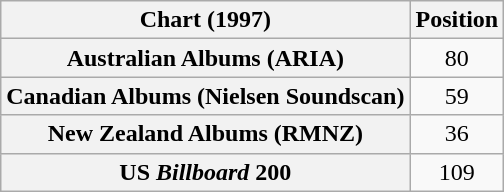<table class="wikitable plainrowheaders" style="text-align:center">
<tr>
<th scope="col">Chart (1997)</th>
<th scope="col">Position</th>
</tr>
<tr>
<th scope="row">Australian Albums (ARIA)</th>
<td>80</td>
</tr>
<tr>
<th scope="row">Canadian Albums (Nielsen Soundscan)</th>
<td>59</td>
</tr>
<tr>
<th scope="row">New Zealand Albums (RMNZ)</th>
<td>36</td>
</tr>
<tr>
<th scope="row">US <em>Billboard</em> 200</th>
<td>109</td>
</tr>
</table>
